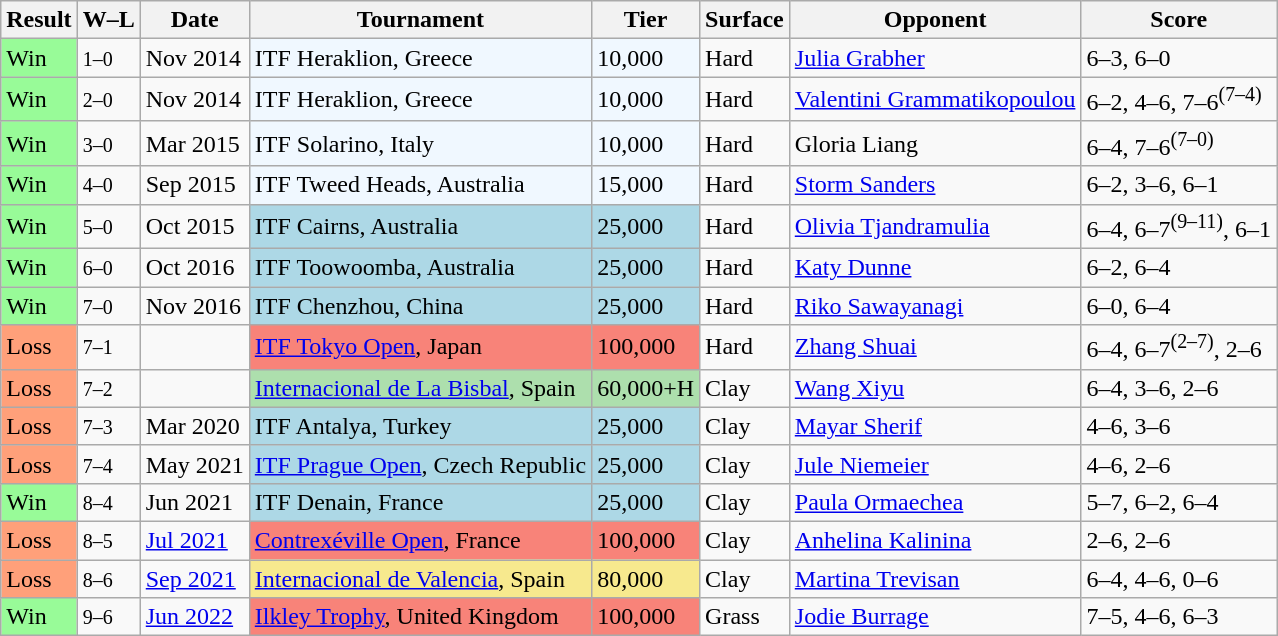<table class="sortable wikitable">
<tr>
<th>Result</th>
<th class="unsortable">W–L</th>
<th>Date</th>
<th>Tournament</th>
<th>Tier</th>
<th>Surface</th>
<th>Opponent</th>
<th class="unsortable">Score</th>
</tr>
<tr>
<td style="background:#98fb98;">Win</td>
<td><small>1–0</small></td>
<td>Nov 2014</td>
<td style="background:#f0f8ff;">ITF Heraklion, Greece</td>
<td style="background:#f0f8ff;">10,000</td>
<td>Hard</td>
<td> <a href='#'>Julia Grabher</a></td>
<td>6–3, 6–0</td>
</tr>
<tr>
<td style="background:#98fb98;">Win</td>
<td><small>2–0</small></td>
<td>Nov 2014</td>
<td style="background:#f0f8ff;">ITF Heraklion, Greece</td>
<td style="background:#f0f8ff;">10,000</td>
<td>Hard</td>
<td> <a href='#'>Valentini Grammatikopoulou</a></td>
<td>6–2, 4–6, 7–6<sup>(7–4)</sup></td>
</tr>
<tr>
<td style="background:#98fb98;">Win</td>
<td><small>3–0</small></td>
<td>Mar 2015</td>
<td style="background:#f0f8ff;">ITF Solarino, Italy</td>
<td style="background:#f0f8ff;">10,000</td>
<td>Hard</td>
<td> Gloria Liang</td>
<td>6–4, 7–6<sup>(7–0)</sup></td>
</tr>
<tr>
<td style="background:#98fb98;">Win</td>
<td><small>4–0</small></td>
<td>Sep 2015</td>
<td style="background:#f0f8ff;">ITF Tweed Heads, Australia</td>
<td style="background:#f0f8ff;">15,000</td>
<td>Hard</td>
<td> <a href='#'>Storm Sanders</a></td>
<td>6–2, 3–6, 6–1</td>
</tr>
<tr>
<td style="background:#98fb98;">Win</td>
<td><small>5–0</small></td>
<td>Oct 2015</td>
<td style="background:lightblue;">ITF Cairns, Australia</td>
<td style="background:lightblue;">25,000</td>
<td>Hard</td>
<td> <a href='#'>Olivia Tjandramulia</a></td>
<td>6–4, 6–7<sup>(9–11)</sup>, 6–1</td>
</tr>
<tr>
<td style="background:#98fb98;">Win</td>
<td><small>6–0</small></td>
<td>Oct 2016</td>
<td style="background:lightblue;">ITF Toowoomba, Australia</td>
<td style="background:lightblue;">25,000</td>
<td>Hard</td>
<td> <a href='#'>Katy Dunne</a></td>
<td>6–2, 6–4</td>
</tr>
<tr>
<td style="background:#98fb98;">Win</td>
<td><small>7–0</small></td>
<td>Nov 2016</td>
<td style="background:lightblue;">ITF Chenzhou, China</td>
<td style="background:lightblue;">25,000</td>
<td>Hard</td>
<td> <a href='#'>Riko Sawayanagi</a></td>
<td>6–0, 6–4</td>
</tr>
<tr>
<td style="background:#ffa07a;">Loss</td>
<td><small>7–1</small></td>
<td><a href='#'></a></td>
<td style="background:#f88379;"><a href='#'>ITF Tokyo Open</a>, Japan</td>
<td style="background:#f88379;">100,000</td>
<td>Hard</td>
<td> <a href='#'>Zhang Shuai</a></td>
<td>6–4, 6–7<sup>(2–7)</sup>, 2–6</td>
</tr>
<tr>
<td style="background:#ffa07a;">Loss</td>
<td><small>7–2</small></td>
<td><a href='#'></a></td>
<td style="background:#addfad;"><a href='#'>Internacional de La Bisbal</a>, Spain</td>
<td style="background:#addfad;">60,000+H</td>
<td>Clay</td>
<td> <a href='#'>Wang Xiyu</a></td>
<td>6–4, 3–6, 2–6</td>
</tr>
<tr>
<td style="background:#ffa07a;">Loss</td>
<td><small>7–3</small></td>
<td>Mar 2020</td>
<td style="background:lightblue;">ITF Antalya, Turkey</td>
<td style="background:lightblue;">25,000</td>
<td>Clay</td>
<td> <a href='#'>Mayar Sherif</a></td>
<td>4–6, 3–6</td>
</tr>
<tr>
<td style="background:#ffa07a;">Loss</td>
<td><small>7–4</small></td>
<td>May 2021</td>
<td style="background:lightblue;"><a href='#'>ITF Prague Open</a>, Czech Republic</td>
<td style="background:lightblue;">25,000</td>
<td>Clay</td>
<td> <a href='#'>Jule Niemeier</a></td>
<td>4–6, 2–6</td>
</tr>
<tr>
<td style="background:#98fb98;">Win</td>
<td><small>8–4</small></td>
<td>Jun 2021</td>
<td style="background:lightblue;">ITF Denain, France</td>
<td style="background:lightblue;">25,000</td>
<td>Clay</td>
<td> <a href='#'>Paula Ormaechea</a></td>
<td>5–7, 6–2, 6–4</td>
</tr>
<tr>
<td style="background:#ffa07a;">Loss</td>
<td><small>8–5</small></td>
<td><a href='#'>Jul 2021</a></td>
<td bgcolor=f88379><a href='#'>Contrexéville Open</a>, France</td>
<td bgcolor=f88379>100,000</td>
<td>Clay</td>
<td> <a href='#'>Anhelina Kalinina</a></td>
<td>2–6, 2–6</td>
</tr>
<tr>
<td style="background:#ffa07a;">Loss</td>
<td><small>8–6</small></td>
<td><a href='#'>Sep 2021</a></td>
<td bgcolor=f7e98e><a href='#'>Internacional de Valencia</a>, Spain</td>
<td bgcolor=f7e98e>80,000</td>
<td>Clay</td>
<td> <a href='#'>Martina Trevisan</a></td>
<td>6–4, 4–6, 0–6</td>
</tr>
<tr>
<td style="background:#98fb98;">Win</td>
<td><small>9–6</small></td>
<td><a href='#'>Jun 2022</a></td>
<td bgcolor=f88379><a href='#'>Ilkley Trophy</a>, United Kingdom</td>
<td bgcolor=f88379>100,000</td>
<td>Grass</td>
<td> <a href='#'>Jodie Burrage</a></td>
<td>7–5, 4–6, 6–3</td>
</tr>
</table>
